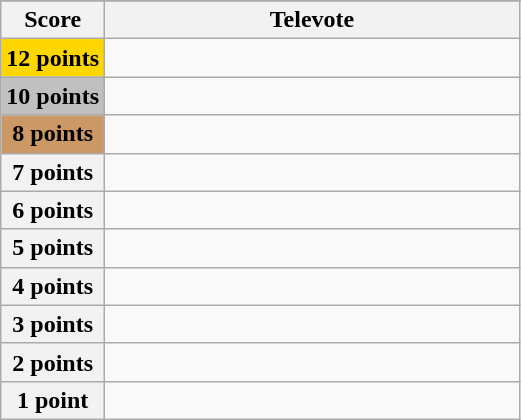<table class="wikitable">
<tr>
</tr>
<tr>
<th scope="col" width="20%">Score</th>
<th scope="col">Televote</th>
</tr>
<tr>
<th scope="row" style="background:gold">12 points</th>
<td></td>
</tr>
<tr>
<th scope="row" style="background:silver">10 points</th>
<td></td>
</tr>
<tr>
<th scope="row" style="background:#CC9966">8 points</th>
<td></td>
</tr>
<tr>
<th scope="row">7 points</th>
<td></td>
</tr>
<tr>
<th scope="row">6 points</th>
<td></td>
</tr>
<tr>
<th scope="row">5 points</th>
<td></td>
</tr>
<tr>
<th scope="row">4 points</th>
<td></td>
</tr>
<tr>
<th scope="row">3 points</th>
<td></td>
</tr>
<tr>
<th scope="row">2 points</th>
<td></td>
</tr>
<tr>
<th scope="row">1 point</th>
<td></td>
</tr>
</table>
